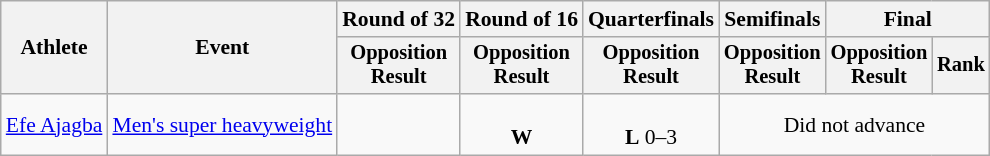<table class="wikitable" style="font-size:90%">
<tr>
<th rowspan="2">Athlete</th>
<th rowspan="2">Event</th>
<th>Round of 32</th>
<th>Round of 16</th>
<th>Quarterfinals</th>
<th>Semifinals</th>
<th colspan=2>Final</th>
</tr>
<tr style="font-size:95%">
<th>Opposition<br>Result</th>
<th>Opposition<br>Result</th>
<th>Opposition<br>Result</th>
<th>Opposition<br>Result</th>
<th>Opposition<br>Result</th>
<th>Rank</th>
</tr>
<tr align=center>
<td align=left><a href='#'>Efe Ajagba</a></td>
<td align=left><a href='#'>Men's super heavyweight</a></td>
<td></td>
<td><br><strong>W</strong> </td>
<td><br><strong>L</strong> 0–3</td>
<td colspan=3>Did not advance</td>
</tr>
</table>
